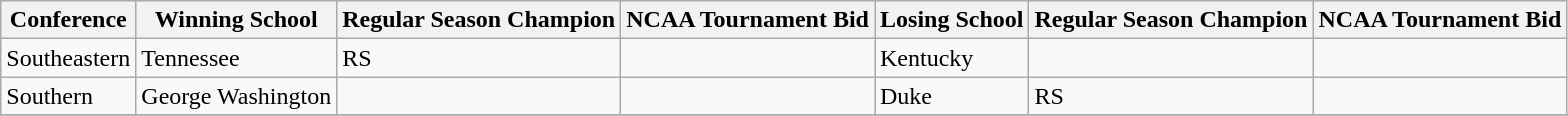<table class="wikitable">
<tr>
<th>Conference</th>
<th>Winning School</th>
<th>Regular Season Champion</th>
<th>NCAA Tournament Bid</th>
<th>Losing School</th>
<th>Regular Season Champion</th>
<th>NCAA Tournament Bid</th>
</tr>
<tr>
<td>Southeastern</td>
<td>Tennessee</td>
<td>RS</td>
<td></td>
<td>Kentucky</td>
<td></td>
<td></td>
</tr>
<tr>
<td>Southern</td>
<td>George Washington</td>
<td></td>
<td></td>
<td>Duke</td>
<td>RS</td>
<td></td>
</tr>
<tr>
</tr>
</table>
